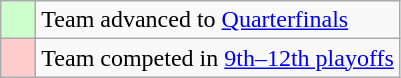<table class="wikitable">
<tr>
<td style="background: #ccffcc;">    </td>
<td>Team advanced to <a href='#'>Quarterfinals</a></td>
</tr>
<tr>
<td style="background: #ffcccc;">    </td>
<td>Team competed in <a href='#'>9th–12th playoffs</a></td>
</tr>
</table>
